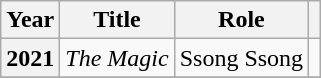<table class="wikitable sortable plainrowheaders">
<tr>
<th scope="col">Year</th>
<th scope="col">Title</th>
<th scope="col">Role</th>
<th scope="col" class="unsortable"></th>
</tr>
<tr>
<th scope="row">2021</th>
<td><em>The Magic</em></td>
<td>Ssong Ssong</td>
<td></td>
</tr>
<tr>
</tr>
</table>
